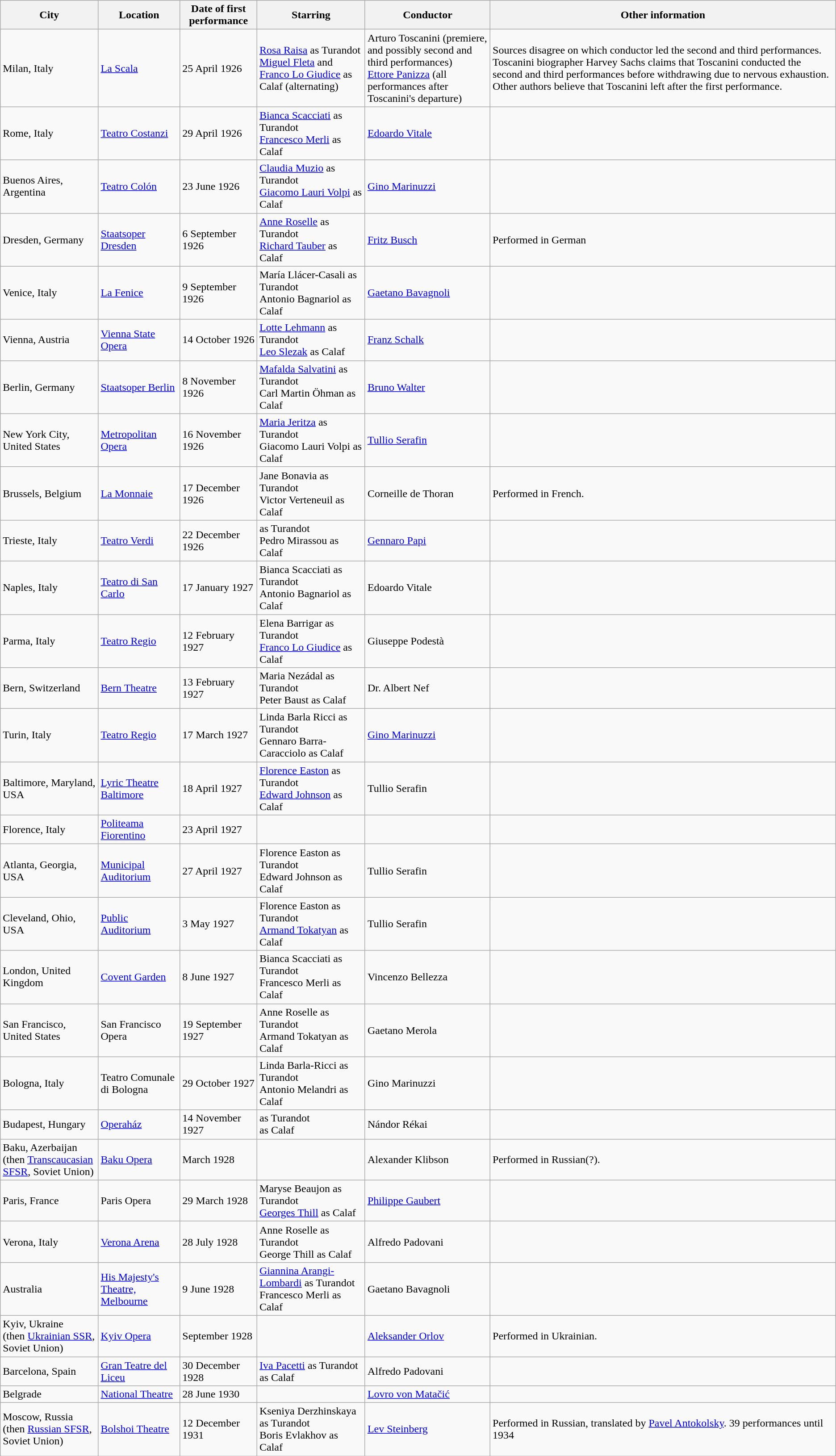<table class="wikitable">
<tr>
<th>City</th>
<th>Location</th>
<th>Date of first performance</th>
<th>Starring</th>
<th>Conductor</th>
<th>Other information</th>
</tr>
<tr>
<td>Milan, Italy</td>
<td><a href='#'>La Scala</a></td>
<td>25 April 1926</td>
<td><a href='#'>Rosa Raisa</a> as Turandot<br><a href='#'>Miguel Fleta</a> and <a href='#'>Franco Lo Giudice</a> as Calaf (alternating)</td>
<td>Arturo Toscanini (premiere, and possibly second and third performances)<br><a href='#'>Ettore Panizza</a> (all performances after Toscanini's departure)</td>
<td>Sources disagree on which conductor led the second and third performances. Toscanini biographer Harvey Sachs claims that Toscanini conducted the second and third performances before withdrawing due to nervous exhaustion. Other authors believe that Toscanini left after the first performance.</td>
</tr>
<tr>
<td>Rome, Italy</td>
<td><a href='#'>Teatro Costanzi</a></td>
<td>29 April 1926</td>
<td><a href='#'>Bianca Scacciati</a> as Turandot<br><a href='#'>Francesco Merli</a> as Calaf</td>
<td><a href='#'>Edoardo Vitale</a></td>
<td></td>
</tr>
<tr>
<td>Buenos Aires, Argentina</td>
<td><a href='#'>Teatro Colón</a></td>
<td>23 June 1926</td>
<td><a href='#'>Claudia Muzio</a> as Turandot<br><a href='#'>Giacomo Lauri Volpi</a> as Calaf</td>
<td><a href='#'>Gino Marinuzzi</a></td>
<td></td>
</tr>
<tr>
<td>Dresden, Germany</td>
<td><a href='#'>Staatsoper Dresden</a></td>
<td>6 September 1926</td>
<td><a href='#'>Anne Roselle</a> as Turandot<br><a href='#'>Richard Tauber</a> as Calaf</td>
<td><a href='#'>Fritz Busch</a></td>
<td>Performed in German</td>
</tr>
<tr>
<td>Venice, Italy</td>
<td><a href='#'>La Fenice</a></td>
<td>9 September 1926</td>
<td>María Llácer-Casali as Turandot<br>Antonio Bagnariol as Calaf</td>
<td><a href='#'>Gaetano Bavagnoli</a></td>
</tr>
<tr>
<td>Vienna, Austria</td>
<td><a href='#'>Vienna State Opera</a></td>
<td>14 October 1926</td>
<td><a href='#'>Lotte Lehmann</a> as Turandot<br><a href='#'>Leo Slezak</a> as Calaf</td>
<td><a href='#'>Franz Schalk</a></td>
<td></td>
</tr>
<tr>
<td>Berlin, Germany</td>
<td><a href='#'>Staatsoper Berlin</a></td>
<td>8 November 1926</td>
<td><a href='#'>Mafalda Salvatini</a> as Turandot<br>Carl Martin Öhman as Calaf</td>
<td><a href='#'>Bruno Walter</a></td>
<td></td>
</tr>
<tr>
<td>New York City, United States</td>
<td><a href='#'>Metropolitan Opera</a></td>
<td>16 November 1926</td>
<td><a href='#'>Maria Jeritza</a> as Turandot<br>Giacomo Lauri Volpi as Calaf</td>
<td><a href='#'>Tullio Serafin</a></td>
<td></td>
</tr>
<tr>
<td>Brussels, Belgium</td>
<td><a href='#'>La Monnaie</a></td>
<td>17 December 1926</td>
<td>Jane Bonavia as Turandot<br>Victor Verteneuil as Calaf</td>
<td>Corneille de Thoran</td>
<td>Performed in French.</td>
</tr>
<tr>
<td>Trieste, Italy</td>
<td><a href='#'>Teatro Verdi</a></td>
<td>22 December 1926</td>
<td> as Turandot<br>Pedro Mirassou as Calaf</td>
<td><a href='#'>Gennaro Papi</a></td>
<td></td>
</tr>
<tr>
<td>Naples, Italy</td>
<td><a href='#'>Teatro di San Carlo</a></td>
<td>17 January 1927</td>
<td>Bianca Scacciati as Turandot<br>Antonio Bagnariol as Calaf</td>
<td>Edoardo Vitale</td>
<td></td>
</tr>
<tr>
<td>Parma, Italy</td>
<td><a href='#'>Teatro Regio</a></td>
<td>12 February 1927</td>
<td>Elena Barrigar as Turandot<br><a href='#'>Franco Lo Giudice</a> as Calaf</td>
<td>Giuseppe Podestà</td>
<td></td>
</tr>
<tr>
<td>Bern, Switzerland</td>
<td><a href='#'>Bern Theatre</a></td>
<td>13 February 1927</td>
<td>Maria Nezádal as Turandot<br>Peter Baust as Calaf</td>
<td>Dr. Albert Nef</td>
<td></td>
</tr>
<tr>
<td>Turin, Italy</td>
<td><a href='#'>Teatro Regio</a></td>
<td>17 March 1927</td>
<td>Linda Barla Ricci as Turandot<br>Gennaro Barra-Caracciolo as Calaf</td>
<td><a href='#'>Gino Marinuzzi</a></td>
<td></td>
</tr>
<tr>
<td>Baltimore, Maryland, USA</td>
<td><a href='#'>Lyric Theatre Baltimore</a></td>
<td>18 April 1927</td>
<td><a href='#'>Florence Easton</a> as Turandot<br><a href='#'>Edward Johnson</a> as Calaf</td>
<td>Tullio Serafin</td>
<td></td>
</tr>
<tr>
<td>Florence, Italy</td>
<td><a href='#'>Politeama Fiorentino</a></td>
<td>23 April 1927</td>
<td></td>
<td></td>
<td></td>
</tr>
<tr>
<td>Atlanta, Georgia, USA</td>
<td><a href='#'>Municipal Auditorium</a></td>
<td>27 April 1927</td>
<td>Florence Easton as Turandot<br>Edward Johnson as Calaf</td>
<td>Tullio Serafin</td>
<td></td>
</tr>
<tr>
<td>Cleveland, Ohio, USA</td>
<td><a href='#'>Public Auditorium</a></td>
<td>3 May 1927</td>
<td>Florence Easton as Turandot<br><a href='#'>Armand Tokatyan</a> as Calaf</td>
<td>Tullio Serafin</td>
<td></td>
</tr>
<tr>
<td>London, United Kingdom</td>
<td><a href='#'>Covent Garden</a></td>
<td>8 June 1927</td>
<td>Bianca Scacciati as Turandot<br>Francesco Merli as Calaf</td>
<td>Vincenzo Bellezza</td>
<td></td>
</tr>
<tr>
<td>San Francisco, United States</td>
<td>San Francisco Opera</td>
<td>19 September 1927</td>
<td>Anne Roselle as Turandot<br>Armand Tokatyan as Calaf</td>
<td>Gaetano Merola</td>
<td></td>
</tr>
<tr>
<td>Bologna, Italy</td>
<td>Teatro Comunale di Bologna</td>
<td>29 October 1927</td>
<td>Linda Barla-Ricci as Turandot<br>Antonio Melandri as Calaf</td>
<td>Gino Marinuzzi</td>
<td></td>
</tr>
<tr>
<td>Budapest, Hungary</td>
<td><a href='#'>Operaház</a></td>
<td>14 November 1927</td>
<td> as Turandot<br> as Calaf</td>
<td>Nándor Rékai</td>
<td></td>
</tr>
<tr>
<td>Baku, Azerbaijan<br>(then <a href='#'>Transcaucasian SFSR</a>, Soviet Union)</td>
<td><a href='#'>Baku Opera</a></td>
<td>March 1928</td>
<td></td>
<td>Alexander Klibson</td>
<td>Performed in Russian(?).</td>
</tr>
<tr>
<td>Paris, France</td>
<td>Paris Opera</td>
<td>29 March 1928</td>
<td>Maryse Beaujon as Turandot<br><a href='#'>Georges Thill</a> as Calaf</td>
<td><a href='#'>Philippe Gaubert</a></td>
<td></td>
</tr>
<tr>
<td>Verona, Italy</td>
<td><a href='#'>Verona Arena</a></td>
<td>28 July 1928</td>
<td>Anne Roselle as Turandot<br>George Thill as Calaf</td>
<td>Alfredo Padovani</td>
<td></td>
</tr>
<tr>
<td>Australia</td>
<td><a href='#'>His Majesty's Theatre, Melbourne</a></td>
<td>9 June 1928</td>
<td><a href='#'>Giannina Arangi-Lombardi</a> as Turandot<br>Francesco Merli as Calaf</td>
<td>Gaetano Bavagnoli</td>
<td></td>
</tr>
<tr>
<td>Kyiv, Ukraine<br>(then <a href='#'>Ukrainian SSR</a>, Soviet Union)</td>
<td><a href='#'>Kyiv Opera</a></td>
<td>September 1928</td>
<td></td>
<td><a href='#'>Aleksander Orlov</a></td>
<td>Performed in Ukrainian.</td>
</tr>
<tr>
<td>Barcelona, Spain</td>
<td><a href='#'>Gran Teatre del Liceu</a></td>
<td>30 December 1928</td>
<td><a href='#'>Iva Pacetti</a> as Turandot<br> as Calaf</td>
<td>Alfredo Padovani</td>
<td></td>
</tr>
<tr>
<td>Belgrade</td>
<td><a href='#'>National Theatre</a></td>
<td>28 June 1930</td>
<td></td>
<td><a href='#'>Lovro von Matačić</a></td>
<td></td>
</tr>
<tr>
<td>Moscow, Russia<br>(then <a href='#'>Russian SFSR</a>, Soviet Union)</td>
<td><a href='#'>Bolshoi Theatre</a></td>
<td>12 December 1931</td>
<td>Kseniya Derzhinskaya as Turandot<br>Boris Evlakhov as Calaf</td>
<td><a href='#'>Lev Steinberg</a></td>
<td>Performed in Russian, translated by <a href='#'>Pavel Antokolsky</a>.  39 performances until 1934</td>
</tr>
</table>
